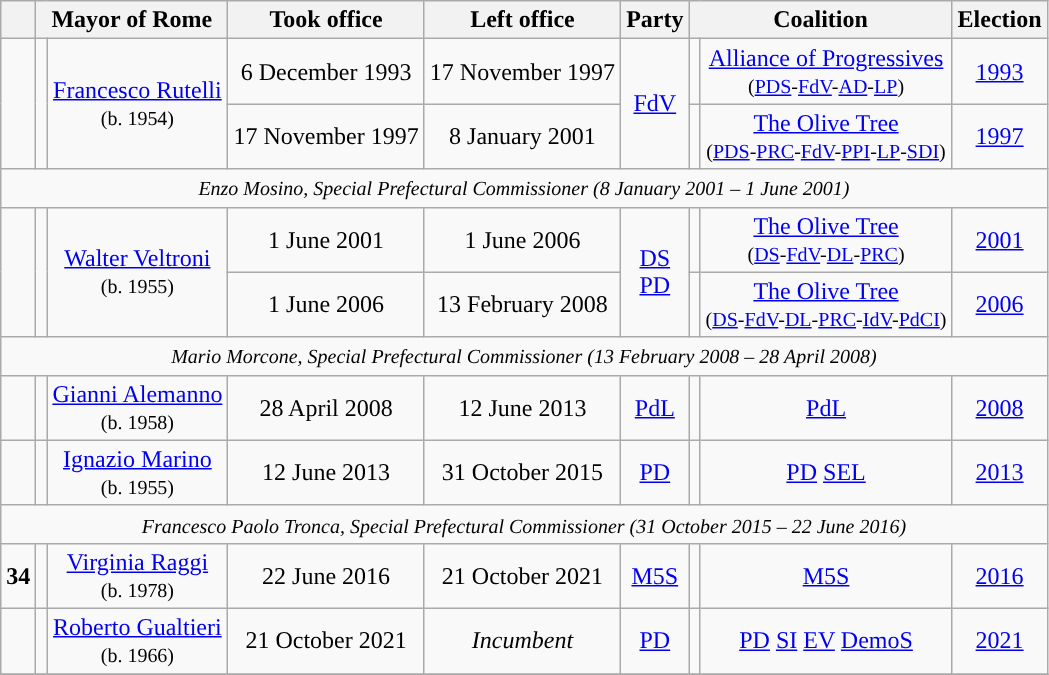<table class="wikitable" style="text-align: center;">
<tr>
<th><br></th>
<th colspan="2">Mayor of Rome</th>
<th>Took office</th>
<th>Left office</th>
<th>Party</th>
<th colspan="2">Coalition</th>
<th>Election</th>
</tr>
<tr>
<td rowspan="2" style="background: "><strong></strong></td>
<td rowspan="2"></td>
<td rowspan="2"><a href='#'>Francesco Rutelli</a><br><small>(b. 1954)</small></td>
<td>6 December 1993</td>
<td>17 November 1997</td>
<td rowspan="2"><a href='#'>FdV</a></td>
<td style="background: "></td>
<td><a href='#'>Alliance of Progressives</a><br><small>(<a href='#'>PDS</a>-<a href='#'>FdV</a>-<a href='#'>AD</a>-<a href='#'>LP</a>)</small></td>
<td><a href='#'>1993</a></td>
</tr>
<tr>
<td>17 November 1997</td>
<td>8 January 2001</td>
<td style="background: "></td>
<td><a href='#'>The Olive Tree</a><br><small>(<a href='#'>PDS</a>-<a href='#'>PRC</a>-<a href='#'>FdV</a>-<a href='#'>PPI</a>-<a href='#'>LP</a>-<a href='#'>SDI</a>)</small></td>
<td><a href='#'>1997</a></td>
</tr>
<tr>
<td colspan="10"><small><em>Enzo Mosino, Special Prefectural Commissioner (8 January 2001 – 1 June 2001)</em></small></td>
</tr>
<tr>
<td rowspan="2" style="background: "><strong></strong></td>
<td rowspan="2"></td>
<td rowspan="2"><a href='#'>Walter Veltroni</a><br><small>(b. 1955)</small></td>
<td>1 June 2001</td>
<td>1 June 2006</td>
<td rowspan="2"><a href='#'>DS</a><br><a href='#'>PD</a></td>
<td style="background: "></td>
<td><a href='#'>The Olive Tree</a><br><small>(<a href='#'>DS</a>-<a href='#'>FdV</a>-<a href='#'>DL</a>-<a href='#'>PRC</a>)</small></td>
<td><a href='#'>2001</a></td>
</tr>
<tr>
<td>1 June 2006</td>
<td>13 February 2008</td>
<td style="background: "></td>
<td><a href='#'>The Olive Tree</a><br><small>(<a href='#'>DS</a>-<a href='#'>FdV</a>-<a href='#'>DL</a>-<a href='#'>PRC</a>-<a href='#'>IdV</a>-<a href='#'>PdCI</a>)</small></td>
<td><a href='#'>2006</a></td>
</tr>
<tr>
<td colspan="10"><small><em>Mario Morcone, Special Prefectural Commissioner (13 February 2008 – 28 April 2008)</em></small></td>
</tr>
<tr>
<td style="background: "><strong></strong></td>
<td></td>
<td><a href='#'>Gianni Alemanno</a><br><small>(b. 1958)</small></td>
<td>28 April 2008</td>
<td>12 June 2013</td>
<td><a href='#'>PdL</a></td>
<td style="background: "></td>
<td><a href='#'>PdL</a></td>
<td><a href='#'>2008</a></td>
</tr>
<tr>
<td style="background: "><strong></strong></td>
<td></td>
<td><a href='#'>Ignazio Marino</a><br><small>(b. 1955)</small></td>
<td>12 June 2013</td>
<td>31 October 2015</td>
<td><a href='#'>PD</a></td>
<td style="background: "></td>
<td><a href='#'>PD</a>  <a href='#'>SEL</a></td>
<td><a href='#'>2013</a></td>
</tr>
<tr>
<td colspan="10"><small><em>Francesco Paolo Tronca, Special Prefectural Commissioner (31 October 2015 – 22 June 2016)</em></small></td>
</tr>
<tr>
<td style="background: "><strong>34</strong></td>
<td></td>
<td><a href='#'>Virginia Raggi</a><br><small>(b. 1978)</small></td>
<td>22 June 2016</td>
<td>21 October 2021</td>
<td><a href='#'>M5S</a></td>
<td style="background: "></td>
<td><a href='#'>M5S</a></td>
<td><a href='#'>2016</a></td>
</tr>
<tr>
<td style="background: "><strong></strong></td>
<td></td>
<td><a href='#'>Roberto Gualtieri</a><br><small>(b. 1966)</small></td>
<td>21 October 2021</td>
<td><em>Incumbent</em></td>
<td><a href='#'>PD</a></td>
<td style="background: "></td>
<td><a href='#'>PD</a>  <a href='#'>SI</a>  <a href='#'>EV</a>  <a href='#'>DemoS</a></td>
<td><a href='#'>2021</a></td>
</tr>
<tr>
</tr>
</table>
